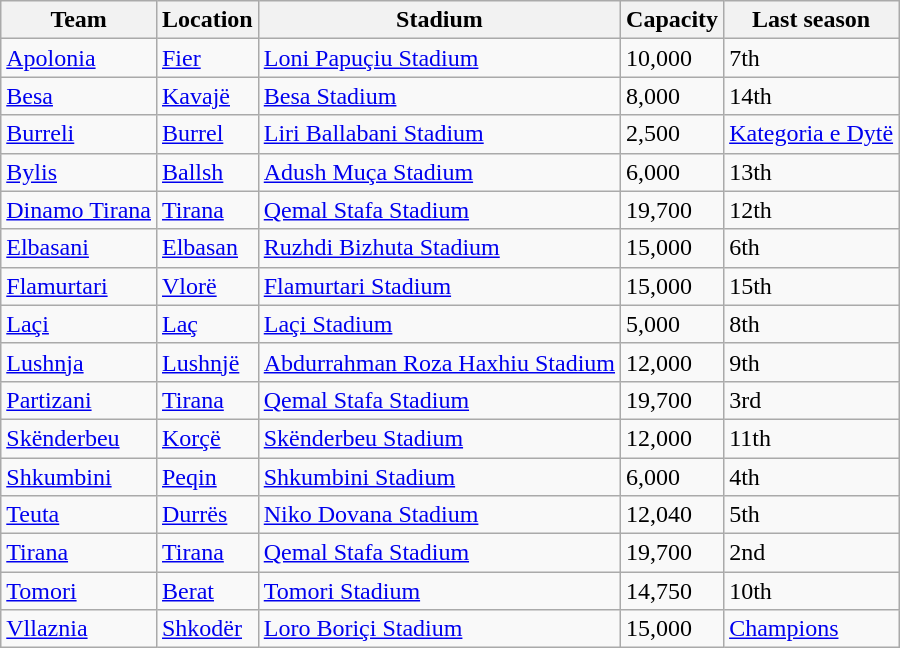<table class="wikitable sortable">
<tr>
<th>Team</th>
<th>Location</th>
<th>Stadium</th>
<th>Capacity</th>
<th>Last season</th>
</tr>
<tr>
<td><a href='#'>Apolonia</a></td>
<td><a href='#'>Fier</a></td>
<td><a href='#'>Loni Papuçiu Stadium</a></td>
<td>10,000</td>
<td>7th</td>
</tr>
<tr>
<td><a href='#'>Besa</a></td>
<td><a href='#'>Kavajë</a></td>
<td><a href='#'>Besa Stadium</a></td>
<td>8,000</td>
<td>14th</td>
</tr>
<tr>
<td><a href='#'>Burreli</a></td>
<td><a href='#'>Burrel</a></td>
<td><a href='#'>Liri Ballabani Stadium</a></td>
<td>2,500</td>
<td><a href='#'>Kategoria e Dytë</a></td>
</tr>
<tr>
<td><a href='#'>Bylis</a></td>
<td><a href='#'>Ballsh</a></td>
<td><a href='#'>Adush Muça Stadium</a></td>
<td>6,000</td>
<td>13th</td>
</tr>
<tr>
<td><a href='#'>Dinamo Tirana</a></td>
<td><a href='#'>Tirana</a></td>
<td><a href='#'>Qemal Stafa Stadium</a></td>
<td>19,700</td>
<td>12th</td>
</tr>
<tr>
<td><a href='#'>Elbasani</a></td>
<td><a href='#'>Elbasan</a></td>
<td><a href='#'>Ruzhdi Bizhuta Stadium</a></td>
<td>15,000</td>
<td>6th</td>
</tr>
<tr>
<td><a href='#'>Flamurtari</a></td>
<td><a href='#'>Vlorë</a></td>
<td><a href='#'>Flamurtari Stadium</a></td>
<td>15,000</td>
<td>15th</td>
</tr>
<tr>
<td><a href='#'>Laçi</a></td>
<td><a href='#'>Laç</a></td>
<td><a href='#'>Laçi Stadium</a></td>
<td>5,000</td>
<td>8th</td>
</tr>
<tr>
<td><a href='#'>Lushnja</a></td>
<td><a href='#'>Lushnjë</a></td>
<td><a href='#'>Abdurrahman Roza Haxhiu Stadium</a></td>
<td>12,000</td>
<td>9th</td>
</tr>
<tr>
<td><a href='#'>Partizani</a></td>
<td><a href='#'>Tirana</a></td>
<td><a href='#'>Qemal Stafa Stadium</a></td>
<td>19,700</td>
<td>3rd</td>
</tr>
<tr>
<td><a href='#'>Skënderbeu</a></td>
<td><a href='#'>Korçë</a></td>
<td><a href='#'>Skënderbeu Stadium</a></td>
<td>12,000</td>
<td>11th</td>
</tr>
<tr>
<td><a href='#'>Shkumbini</a></td>
<td><a href='#'>Peqin</a></td>
<td><a href='#'>Shkumbini Stadium</a></td>
<td>6,000</td>
<td>4th</td>
</tr>
<tr>
<td><a href='#'>Teuta</a></td>
<td><a href='#'>Durrës</a></td>
<td><a href='#'>Niko Dovana Stadium</a></td>
<td>12,040</td>
<td>5th</td>
</tr>
<tr>
<td><a href='#'>Tirana</a></td>
<td><a href='#'>Tirana</a></td>
<td><a href='#'>Qemal Stafa Stadium</a></td>
<td>19,700</td>
<td>2nd</td>
</tr>
<tr>
<td><a href='#'>Tomori</a></td>
<td><a href='#'>Berat</a></td>
<td><a href='#'>Tomori Stadium</a></td>
<td>14,750</td>
<td>10th</td>
</tr>
<tr>
<td><a href='#'>Vllaznia</a></td>
<td><a href='#'>Shkodër</a></td>
<td><a href='#'>Loro Boriçi Stadium</a></td>
<td>15,000</td>
<td><a href='#'>Champions</a></td>
</tr>
</table>
